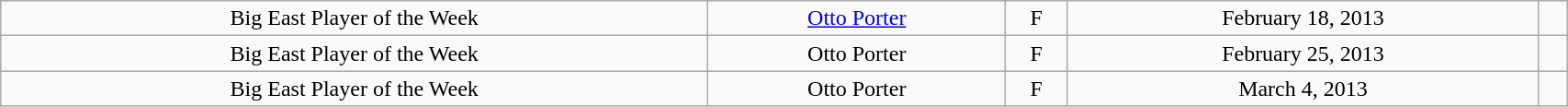<table class="wikitable" style="width: 90%;text-align: center;">
<tr align="center">
<td rowspan="1">Big East Player of the Week</td>
<td><a href='#'>Otto Porter</a></td>
<td>F</td>
<td>February 18, 2013</td>
<td></td>
</tr>
<tr align="center">
<td rowspan="1">Big East Player of the Week</td>
<td>Otto Porter</td>
<td>F</td>
<td>February 25, 2013</td>
<td></td>
</tr>
<tr align="center">
<td rowspan="1">Big East Player of the Week</td>
<td>Otto Porter</td>
<td>F</td>
<td>March 4, 2013</td>
<td></td>
</tr>
</table>
